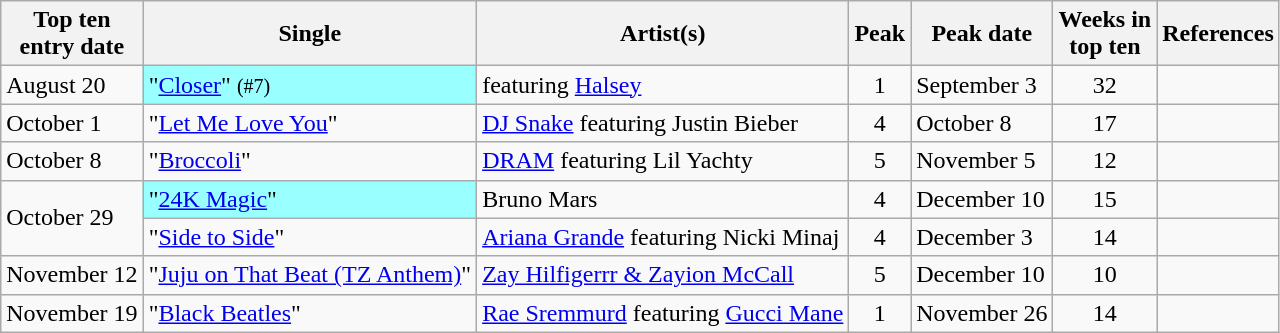<table class="wikitable sortable">
<tr>
<th>Top ten<br>entry date</th>
<th>Single</th>
<th>Artist(s)</th>
<th data-sort-type="number">Peak</th>
<th>Peak date</th>
<th data-sort-type="number">Weeks in<br>top ten</th>
<th>References</th>
</tr>
<tr>
<td>August 20</td>
<td style="background:#9ff;">"<a href='#'>Closer</a>" <small>(#7)</small> </td>
<td> featuring <a href='#'>Halsey</a></td>
<td style="text-align:center;">1</td>
<td>September 3</td>
<td style="text-align:center;">32</td>
<td style="text-align:center;"></td>
</tr>
<tr>
<td>October 1</td>
<td>"<a href='#'>Let Me Love You</a>"</td>
<td><a href='#'>DJ Snake</a> featuring Justin Bieber</td>
<td style="text-align:center;">4</td>
<td>October 8</td>
<td style="text-align:center;">17</td>
<td style="text-align:center;"></td>
</tr>
<tr>
<td>October 8</td>
<td>"<a href='#'>Broccoli</a>"</td>
<td><a href='#'>DRAM</a> featuring Lil Yachty</td>
<td style="text-align:center;">5</td>
<td>November 5</td>
<td style="text-align:center;">12</td>
<td style="text-align:center;"></td>
</tr>
<tr>
<td rowspan=2>October 29</td>
<td style="background:#9ff;">"<a href='#'>24K Magic</a>" </td>
<td>Bruno Mars</td>
<td style="text-align:center;">4</td>
<td>December 10</td>
<td style="text-align:center;">15</td>
<td style="text-align:center;"></td>
</tr>
<tr>
<td>"<a href='#'>Side to Side</a>"</td>
<td><a href='#'>Ariana Grande</a> featuring Nicki Minaj</td>
<td style="text-align:center;">4</td>
<td>December 3</td>
<td style="text-align:center;">14</td>
<td style="text-align:center;"></td>
</tr>
<tr>
<td>November 12</td>
<td>"<a href='#'>Juju on That Beat (TZ Anthem)</a>"</td>
<td><a href='#'>Zay Hilfigerrr & Zayion McCall</a></td>
<td style="text-align:center;">5</td>
<td>December 10</td>
<td style="text-align:center;">10</td>
<td style="text-align:center;"></td>
</tr>
<tr>
<td>November 19</td>
<td>"<a href='#'>Black Beatles</a>"</td>
<td><a href='#'>Rae Sremmurd</a> featuring <a href='#'>Gucci Mane</a></td>
<td style="text-align:center;">1</td>
<td>November 26</td>
<td style="text-align:center;">14</td>
<td style="text-align:center;"></td>
</tr>
</table>
